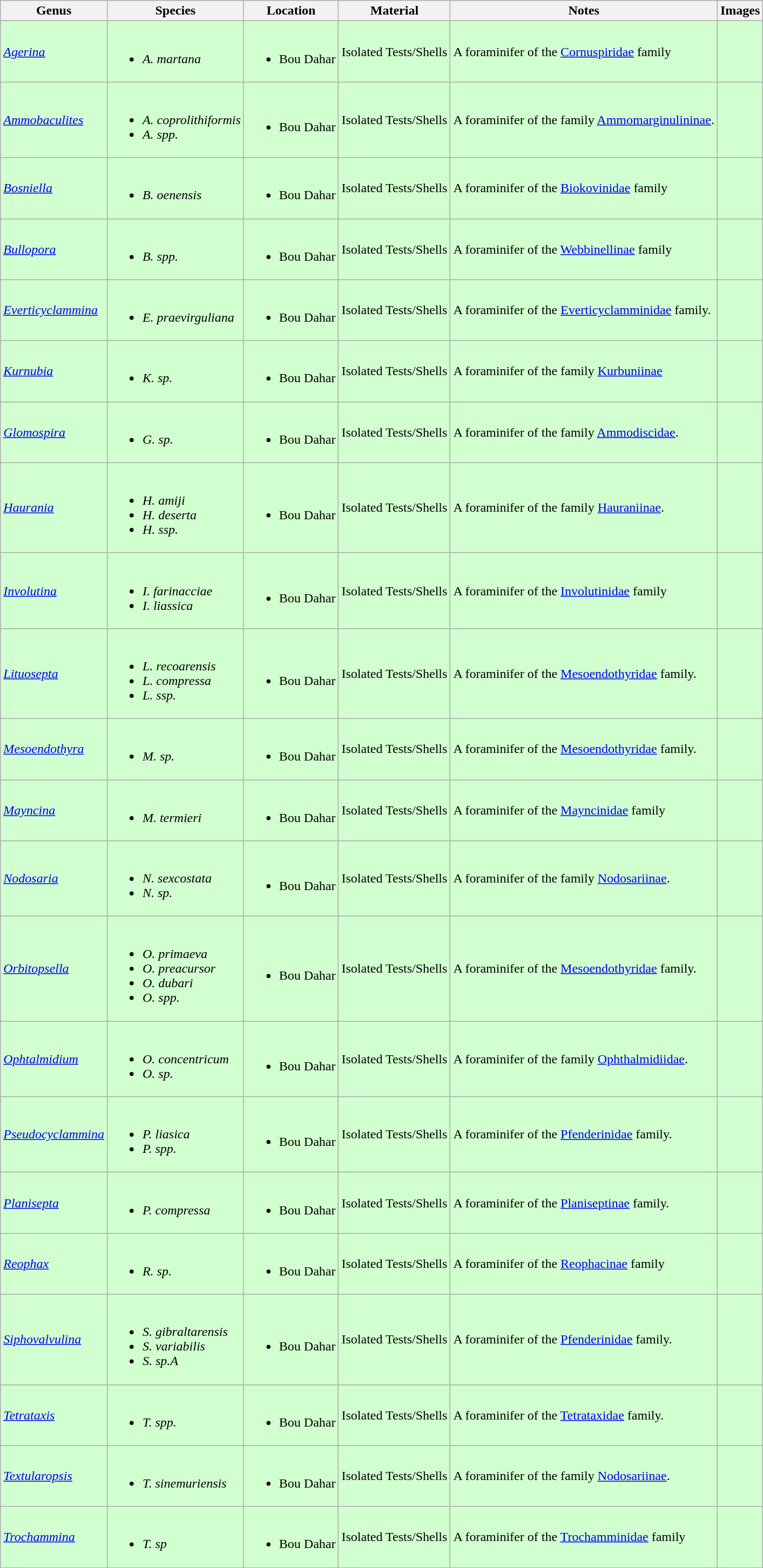<table class="wikitable sortable">
<tr>
<th>Genus</th>
<th>Species</th>
<th>Location</th>
<th>Material</th>
<th>Notes</th>
<th>Images</th>
</tr>
<tr>
<td style="background:#D1FFCF;"><em><a href='#'>Agerina</a></em></td>
<td style="background:#D1FFCF;"><br><ul><li><em>A. martana</em></li></ul></td>
<td style="background:#D1FFCF;"><br><ul><li>Bou Dahar</li></ul></td>
<td style="background:#D1FFCF;">Isolated Tests/Shells</td>
<td style="background:#D1FFCF;">A foraminifer of the <a href='#'>Cornuspiridae</a> family</td>
<td style="background:#D1FFCF;"></td>
</tr>
<tr>
<td style="background:#D1FFCF;"><em><a href='#'>Ammobaculites</a></em></td>
<td style="background:#D1FFCF;"><br><ul><li><em>A. coprolithiformis</em></li><li><em>A. spp.</em></li></ul></td>
<td style="background:#D1FFCF;"><br><ul><li>Bou Dahar</li></ul></td>
<td style="background:#D1FFCF;">Isolated Tests/Shells</td>
<td style="background:#D1FFCF;">A foraminifer of the family <a href='#'>Ammomarginulininae</a>.</td>
<td style="background:#D1FFCF;"></td>
</tr>
<tr>
<td style="background:#D1FFCF;"><em><a href='#'>Bosniella</a></em></td>
<td style="background:#D1FFCF;"><br><ul><li><em>B. oenensis</em></li></ul></td>
<td style="background:#D1FFCF;"><br><ul><li>Bou Dahar</li></ul></td>
<td style="background:#D1FFCF;">Isolated Tests/Shells</td>
<td style="background:#D1FFCF;">A foraminifer of the <a href='#'>Biokovinidae</a> family</td>
<td style="background:#D1FFCF;"></td>
</tr>
<tr>
<td style="background:#D1FFCF;"><em><a href='#'>Bullopora</a></em></td>
<td style="background:#D1FFCF;"><br><ul><li><em>B. spp.</em></li></ul></td>
<td style="background:#D1FFCF;"><br><ul><li>Bou Dahar</li></ul></td>
<td style="background:#D1FFCF;">Isolated Tests/Shells</td>
<td style="background:#D1FFCF;">A foraminifer of the <a href='#'>Webbinellinae</a> family</td>
<td style="background:#D1FFCF;"></td>
</tr>
<tr>
<td style="background:#D1FFCF;"><em><a href='#'>Everticyclammina</a></em></td>
<td style="background:#D1FFCF;"><br><ul><li><em>E. praevirguliana</em></li></ul></td>
<td style="background:#D1FFCF;"><br><ul><li>Bou Dahar</li></ul></td>
<td style="background:#D1FFCF;">Isolated Tests/Shells</td>
<td style="background:#D1FFCF;">A foraminifer of the <a href='#'>Everticyclamminidae</a> family.</td>
<td style="background:#D1FFCF;"></td>
</tr>
<tr>
<td style="background:#D1FFCF;"><em><a href='#'>Kurnubia</a></em></td>
<td style="background:#D1FFCF;"><br><ul><li><em>K. sp.</em></li></ul></td>
<td style="background:#D1FFCF;"><br><ul><li>Bou Dahar</li></ul></td>
<td style="background:#D1FFCF;">Isolated Tests/Shells</td>
<td style="background:#D1FFCF;">A foraminifer of the family <a href='#'>Kurbuniinae</a></td>
<td style="background:#D1FFCF;"></td>
</tr>
<tr>
<td style="background:#D1FFCF;"><em><a href='#'>Glomospira</a></em></td>
<td style="background:#D1FFCF;"><br><ul><li><em>G. sp.</em></li></ul></td>
<td style="background:#D1FFCF;"><br><ul><li>Bou Dahar</li></ul></td>
<td style="background:#D1FFCF;">Isolated Tests/Shells</td>
<td style="background:#D1FFCF;">A foraminifer of the family <a href='#'>Ammodiscidae</a>.</td>
<td style="background:#D1FFCF;"></td>
</tr>
<tr>
<td style="background:#D1FFCF;"><em><a href='#'>Haurania</a></em></td>
<td style="background:#D1FFCF;"><br><ul><li><em>H. amiji</em></li><li><em>H. deserta</em></li><li><em>H. ssp.</em></li></ul></td>
<td style="background:#D1FFCF;"><br><ul><li>Bou Dahar</li></ul></td>
<td style="background:#D1FFCF;">Isolated Tests/Shells</td>
<td style="background:#D1FFCF;">A foraminifer of the family <a href='#'>Hauraniinae</a>.</td>
<td style="background:#D1FFCF;"></td>
</tr>
<tr>
<td style="background:#D1FFCF;"><em><a href='#'>Involutina</a></em></td>
<td style="background:#D1FFCF;"><br><ul><li><em>I. farinacciae</em></li><li><em>I. liassica</em></li></ul></td>
<td style="background:#D1FFCF;"><br><ul><li>Bou Dahar</li></ul></td>
<td style="background:#D1FFCF;">Isolated Tests/Shells</td>
<td style="background:#D1FFCF;">A foraminifer of the <a href='#'>Involutinidae</a> family</td>
<td style="background:#D1FFCF;"></td>
</tr>
<tr>
<td style="background:#D1FFCF;"><em><a href='#'>Lituosepta</a></em></td>
<td style="background:#D1FFCF;"><br><ul><li><em>L. recoarensis</em></li><li><em>L. compressa</em></li><li><em>L. ssp.</em></li></ul></td>
<td style="background:#D1FFCF;"><br><ul><li>Bou Dahar</li></ul></td>
<td style="background:#D1FFCF;">Isolated Tests/Shells</td>
<td style="background:#D1FFCF;">A foraminifer of the <a href='#'>Mesoendothyridae</a> family.</td>
<td style="background:#D1FFCF;"></td>
</tr>
<tr>
<td style="background:#D1FFCF;"><em><a href='#'>Mesoendothyra</a></em></td>
<td style="background:#D1FFCF;"><br><ul><li><em>M. sp.</em></li></ul></td>
<td style="background:#D1FFCF;"><br><ul><li>Bou Dahar</li></ul></td>
<td style="background:#D1FFCF;">Isolated Tests/Shells</td>
<td style="background:#D1FFCF;">A foraminifer of the <a href='#'>Mesoendothyridae</a> family.</td>
<td style="background:#D1FFCF;"></td>
</tr>
<tr>
<td style="background:#D1FFCF;"><em><a href='#'>Mayncina</a></em></td>
<td style="background:#D1FFCF;"><br><ul><li><em>M. termieri</em></li></ul></td>
<td style="background:#D1FFCF;"><br><ul><li>Bou Dahar</li></ul></td>
<td style="background:#D1FFCF;">Isolated Tests/Shells</td>
<td style="background:#D1FFCF;">A foraminifer of the <a href='#'>Mayncinidae</a> family</td>
<td style="background:#D1FFCF;"></td>
</tr>
<tr>
<td style="background:#D1FFCF;"><em><a href='#'>Nodosaria</a></em></td>
<td style="background:#D1FFCF;"><br><ul><li><em>N. sexcostata</em></li><li><em>N. sp.</em></li></ul></td>
<td style="background:#D1FFCF;"><br><ul><li>Bou Dahar</li></ul></td>
<td style="background:#D1FFCF;">Isolated Tests/Shells</td>
<td style="background:#D1FFCF;">A foraminifer of the family <a href='#'>Nodosariinae</a>.</td>
<td style="background:#D1FFCF;"></td>
</tr>
<tr>
<td style="background:#D1FFCF;"><em><a href='#'>Orbitopsella</a></em></td>
<td style="background:#D1FFCF;"><br><ul><li><em>O. primaeva</em></li><li><em>O. preacursor</em></li><li><em>O. dubari</em></li><li><em>O. spp.</em></li></ul></td>
<td style="background:#D1FFCF;"><br><ul><li>Bou Dahar</li></ul></td>
<td style="background:#D1FFCF;">Isolated Tests/Shells</td>
<td style="background:#D1FFCF;">A foraminifer of the <a href='#'>Mesoendothyridae</a> family.</td>
<td style="background:#D1FFCF;"></td>
</tr>
<tr>
<td style="background:#D1FFCF;"><em><a href='#'>Ophtalmidium</a></em></td>
<td style="background:#D1FFCF;"><br><ul><li><em>O. concentricum</em></li><li><em>O. sp.</em></li></ul></td>
<td style="background:#D1FFCF;"><br><ul><li>Bou Dahar</li></ul></td>
<td style="background:#D1FFCF;">Isolated Tests/Shells</td>
<td style="background:#D1FFCF;">A foraminifer of the family <a href='#'>Ophthalmidiidae</a>.</td>
<td style="background:#D1FFCF;"></td>
</tr>
<tr>
<td style="background:#D1FFCF;"><em><a href='#'>Pseudocyclammina</a></em></td>
<td style="background:#D1FFCF;"><br><ul><li><em>P. liasica</em></li><li><em>P. spp.</em></li></ul></td>
<td style="background:#D1FFCF;"><br><ul><li>Bou Dahar</li></ul></td>
<td style="background:#D1FFCF;">Isolated Tests/Shells</td>
<td style="background:#D1FFCF;">A foraminifer of the <a href='#'>Pfenderinidae</a> family.</td>
<td style="background:#D1FFCF;"></td>
</tr>
<tr>
<td style="background:#D1FFCF;"><em><a href='#'>Planisepta</a></em></td>
<td style="background:#D1FFCF;"><br><ul><li><em>P. compressa</em></li></ul></td>
<td style="background:#D1FFCF;"><br><ul><li>Bou Dahar</li></ul></td>
<td style="background:#D1FFCF;">Isolated Tests/Shells</td>
<td style="background:#D1FFCF;">A foraminifer of the <a href='#'>Planiseptinae</a> family.</td>
<td style="background:#D1FFCF;"></td>
</tr>
<tr>
<td style="background:#D1FFCF;"><em><a href='#'>Reophax</a></em></td>
<td style="background:#D1FFCF;"><br><ul><li><em>R. sp.</em></li></ul></td>
<td style="background:#D1FFCF;"><br><ul><li>Bou Dahar</li></ul></td>
<td style="background:#D1FFCF;">Isolated Tests/Shells</td>
<td style="background:#D1FFCF;">A foraminifer of the <a href='#'>Reophacinae</a> family</td>
<td style="background:#D1FFCF;"></td>
</tr>
<tr>
<td style="background:#D1FFCF;"><em><a href='#'>Siphovalvulina</a></em></td>
<td style="background:#D1FFCF;"><br><ul><li><em>S. gibraltarensis</em></li><li><em>S. variabilis</em></li><li><em>S. sp.A</em></li></ul></td>
<td style="background:#D1FFCF;"><br><ul><li>Bou Dahar</li></ul></td>
<td style="background:#D1FFCF;">Isolated Tests/Shells</td>
<td style="background:#D1FFCF;">A foraminifer of the <a href='#'>Pfenderinidae</a> family.</td>
<td style="background:#D1FFCF;"></td>
</tr>
<tr>
<td style="background:#D1FFCF;"><em><a href='#'>Tetrataxis</a></em></td>
<td style="background:#D1FFCF;"><br><ul><li><em>T. spp.</em></li></ul></td>
<td style="background:#D1FFCF;"><br><ul><li>Bou Dahar</li></ul></td>
<td style="background:#D1FFCF;">Isolated Tests/Shells</td>
<td style="background:#D1FFCF;">A foraminifer of the <a href='#'>Tetrataxidae</a> family.</td>
<td style="background:#D1FFCF;"></td>
</tr>
<tr>
<td style="background:#D1FFCF;"><em><a href='#'>Textularopsis</a></em></td>
<td style="background:#D1FFCF;"><br><ul><li><em>T. sinemuriensis</em></li></ul></td>
<td style="background:#D1FFCF;"><br><ul><li>Bou Dahar</li></ul></td>
<td style="background:#D1FFCF;">Isolated Tests/Shells</td>
<td style="background:#D1FFCF;">A foraminifer of the family <a href='#'>Nodosariinae</a>.</td>
<td style="background:#D1FFCF;"></td>
</tr>
<tr>
<td style="background:#D1FFCF;"><em><a href='#'>Trochammina</a></em></td>
<td style="background:#D1FFCF;"><br><ul><li><em>T. sp</em></li></ul></td>
<td style="background:#D1FFCF;"><br><ul><li>Bou Dahar</li></ul></td>
<td style="background:#D1FFCF;">Isolated Tests/Shells</td>
<td style="background:#D1FFCF;">A foraminifer of the <a href='#'>Trochamminidae</a> family</td>
<td style="background:#D1FFCF;"></td>
</tr>
</table>
